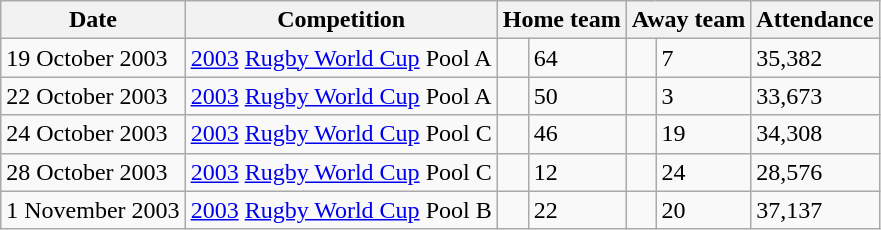<table class="wikitable">
<tr>
<th>Date</th>
<th>Competition</th>
<th colspan=2>Home team</th>
<th colspan=2>Away team</th>
<th>Attendance</th>
</tr>
<tr>
<td>19 October 2003</td>
<td><a href='#'>2003</a> <a href='#'>Rugby World Cup</a> Pool A</td>
<td></td>
<td>64</td>
<td></td>
<td>7</td>
<td>35,382</td>
</tr>
<tr>
<td>22 October 2003</td>
<td><a href='#'>2003</a> <a href='#'>Rugby World Cup</a> Pool A</td>
<td></td>
<td>50</td>
<td></td>
<td>3</td>
<td>33,673</td>
</tr>
<tr>
<td>24 October 2003</td>
<td><a href='#'>2003</a> <a href='#'>Rugby World Cup</a> Pool C</td>
<td></td>
<td>46</td>
<td></td>
<td>19</td>
<td>34,308</td>
</tr>
<tr>
<td>28 October 2003</td>
<td><a href='#'>2003</a> <a href='#'>Rugby World Cup</a> Pool C</td>
<td></td>
<td>12</td>
<td></td>
<td>24</td>
<td>28,576</td>
</tr>
<tr>
<td>1 November 2003</td>
<td><a href='#'>2003</a> <a href='#'>Rugby World Cup</a> Pool B</td>
<td></td>
<td>22</td>
<td></td>
<td>20</td>
<td>37,137</td>
</tr>
</table>
